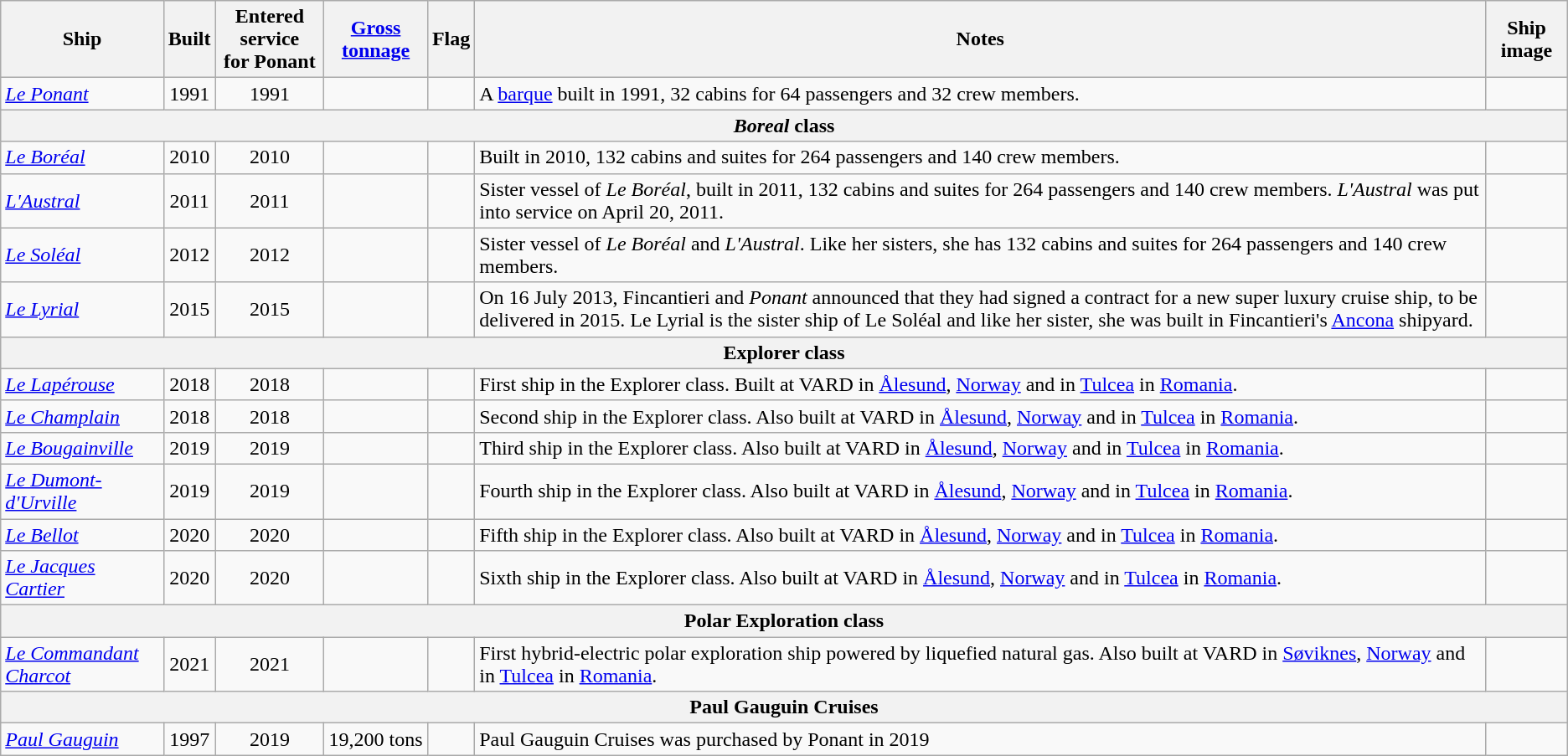<table class="wikitable sortable">
<tr>
<th>Ship</th>
<th>Built</th>
<th>Entered service<br>for Ponant</th>
<th><a href='#'>Gross tonnage</a></th>
<th>Flag</th>
<th>Notes</th>
<th>Ship image</th>
</tr>
<tr>
<td><em><a href='#'>Le Ponant</a></em></td>
<td align="Center">1991</td>
<td align="Center">1991</td>
<td align="center"></td>
<td></td>
<td>A <a href='#'>barque</a> built in 1991, 32 cabins for 64 passengers and 32 crew members.</td>
<td></td>
</tr>
<tr>
<th colspan="7"><em>Boreal</em> class</th>
</tr>
<tr>
<td><em><a href='#'>Le Boréal</a></em></td>
<td align="Center">2010</td>
<td align="Center">2010</td>
<td align="center"></td>
<td style="white-space: nowrap;"></td>
<td>Built in 2010, 132 cabins and suites for 264 passengers and 140 crew members.</td>
<td></td>
</tr>
<tr>
<td><em><a href='#'>L'Austral</a></em></td>
<td align="Center">2011</td>
<td align="Center">2011</td>
<td align="center"></td>
<td style="white-space: nowrap;"></td>
<td>Sister vessel of <em>Le Boréal</em>, built in 2011, 132 cabins and suites for 264 passengers and 140 crew members. <em>L'Austral</em> was put into service on April 20, 2011.</td>
<td></td>
</tr>
<tr>
<td><em><a href='#'>Le Soléal</a></em></td>
<td align="Center">2012</td>
<td align="Center">2012</td>
<td align="center"></td>
<td style="white-space: nowrap;"></td>
<td>Sister vessel of <em>Le Boréal</em> and <em>L'Austral</em>. Like her sisters, she has 132 cabins and suites for 264 passengers and 140 crew members.</td>
<td></td>
</tr>
<tr>
<td><em><a href='#'>Le Lyrial</a></em></td>
<td align="Center">2015</td>
<td align="Center">2015</td>
<td align="center"></td>
<td style="white-space: nowrap;"></td>
<td>On 16 July 2013, Fincantieri and <em>Ponant</em> announced that they had signed a contract for a new super luxury cruise ship, to be delivered in 2015.  Le Lyrial is the sister ship of Le Soléal and like her sister, she was built in Fincantieri's <a href='#'>Ancona</a> shipyard.</td>
<td></td>
</tr>
<tr>
<th colspan="7">Explorer class</th>
</tr>
<tr>
<td><em><a href='#'>Le Lapérouse</a></em></td>
<td align="Center">2018</td>
<td align="Center">2018</td>
<td align="Center"></td>
<td></td>
<td>First ship in the Explorer class. Built at VARD in <a href='#'>Ålesund</a>, <a href='#'>Norway</a> and in <a href='#'>Tulcea</a> in <a href='#'>Romania</a>.</td>
<td></td>
</tr>
<tr>
<td><em><a href='#'>Le Champlain</a></em></td>
<td align="Center">2018</td>
<td align="Center">2018</td>
<td align="Center"></td>
<td></td>
<td>Second ship in the Explorer class. Also built at VARD in <a href='#'>Ålesund</a>, <a href='#'>Norway</a> and in <a href='#'>Tulcea</a> in <a href='#'>Romania</a>.</td>
<td></td>
</tr>
<tr>
<td><em><a href='#'>Le Bougainville</a></em></td>
<td align="Center">2019</td>
<td align="Center">2019</td>
<td align="Center"></td>
<td></td>
<td>Third ship in the Explorer class. Also built at VARD in <a href='#'>Ålesund</a>, <a href='#'>Norway</a> and in <a href='#'>Tulcea</a> in <a href='#'>Romania</a>.</td>
<td></td>
</tr>
<tr>
<td><em><a href='#'>Le Dumont-d'Urville</a></em></td>
<td align="Center">2019</td>
<td align="Center">2019</td>
<td align="Center"></td>
<td></td>
<td>Fourth ship in the Explorer class. Also built at VARD in <a href='#'>Ålesund</a>, <a href='#'>Norway</a> and in <a href='#'>Tulcea</a> in <a href='#'>Romania</a>.</td>
<td></td>
</tr>
<tr>
<td><em><a href='#'>Le Bellot</a></em></td>
<td align="Center">2020</td>
<td align="Center">2020</td>
<td align="Center"></td>
<td></td>
<td>Fifth ship in the Explorer class. Also built at VARD in <a href='#'>Ålesund</a>, <a href='#'>Norway</a> and in <a href='#'>Tulcea</a> in <a href='#'>Romania</a>.</td>
<td></td>
</tr>
<tr>
<td><em><a href='#'>Le Jacques Cartier</a></em></td>
<td align="Center">2020</td>
<td align="Center">2020</td>
<td align="Center"></td>
<td></td>
<td>Sixth ship in the Explorer class. Also built at VARD in <a href='#'>Ålesund</a>, <a href='#'>Norway</a> and in <a href='#'>Tulcea</a> in <a href='#'>Romania</a>.</td>
<td></td>
</tr>
<tr>
<th colspan="7">Polar Exploration class</th>
</tr>
<tr>
<td><em><a href='#'>Le Commandant Charcot</a></em></td>
<td align="Center">2021</td>
<td align="Center">2021</td>
<td align="Center"></td>
<td></td>
<td>First hybrid-electric polar exploration ship powered by liquefied natural gas. Also built at VARD in <a href='#'>Søviknes</a>, <a href='#'>Norway</a> and in <a href='#'>Tulcea</a> in <a href='#'>Romania</a>.</td>
<td></td>
</tr>
<tr>
<th colspan="7">Paul Gauguin Cruises</th>
</tr>
<tr>
<td><a href='#'><em>Paul Gauguin</em></a></td>
<td style="text-align:Center;">1997</td>
<td style="text-align:Center;">2019</td>
<td style="text-align:Center;">19,200 tons</td>
<td></td>
<td>Paul Gauguin Cruises was purchased by Ponant in 2019</td>
<td></td>
</tr>
</table>
